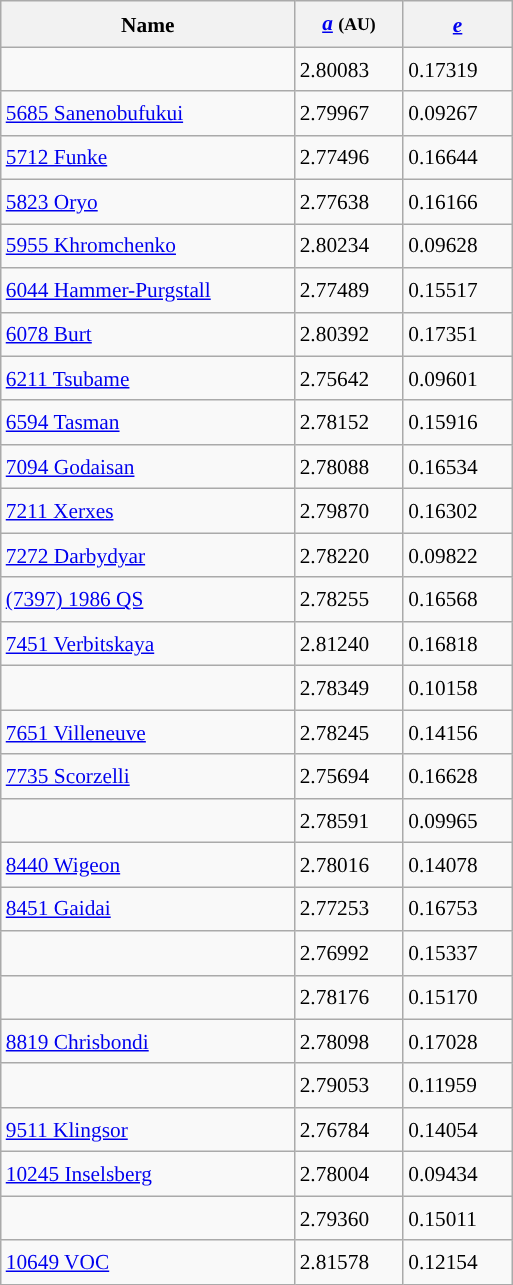<table class="wikitable" style="font-size: 89%; float: left; width: 24em; margin-right: 1em; line-height: 1.6em !important;">
<tr>
<th>Name</th>
<th><em><a href='#'>a</a></em> <small>(AU)</small></th>
<th><em><a href='#'>e</a></em></th>
</tr>
<tr>
<td></td>
<td>2.80083</td>
<td>0.17319</td>
</tr>
<tr>
<td><a href='#'>5685 Sanenobufukui</a></td>
<td>2.79967</td>
<td>0.09267</td>
</tr>
<tr>
<td><a href='#'>5712 Funke</a></td>
<td>2.77496</td>
<td>0.16644</td>
</tr>
<tr>
<td><a href='#'>5823 Oryo</a></td>
<td>2.77638</td>
<td>0.16166</td>
</tr>
<tr>
<td><a href='#'>5955 Khromchenko</a></td>
<td>2.80234</td>
<td>0.09628</td>
</tr>
<tr>
<td><a href='#'>6044 Hammer-Purgstall</a></td>
<td>2.77489</td>
<td>0.15517</td>
</tr>
<tr>
<td><a href='#'>6078 Burt</a></td>
<td>2.80392</td>
<td>0.17351</td>
</tr>
<tr>
<td><a href='#'>6211 Tsubame</a></td>
<td>2.75642</td>
<td>0.09601</td>
</tr>
<tr>
<td><a href='#'>6594 Tasman</a></td>
<td>2.78152</td>
<td>0.15916</td>
</tr>
<tr>
<td><a href='#'>7094 Godaisan</a></td>
<td>2.78088</td>
<td>0.16534</td>
</tr>
<tr>
<td><a href='#'>7211 Xerxes</a></td>
<td>2.79870</td>
<td>0.16302</td>
</tr>
<tr>
<td><a href='#'>7272 Darbydyar</a></td>
<td>2.78220</td>
<td>0.09822</td>
</tr>
<tr>
<td><a href='#'>(7397) 1986 QS</a></td>
<td>2.78255</td>
<td>0.16568</td>
</tr>
<tr>
<td><a href='#'>7451 Verbitskaya</a></td>
<td>2.81240</td>
<td>0.16818</td>
</tr>
<tr>
<td></td>
<td>2.78349</td>
<td>0.10158</td>
</tr>
<tr>
<td><a href='#'>7651 Villeneuve</a></td>
<td>2.78245</td>
<td>0.14156</td>
</tr>
<tr>
<td><a href='#'>7735 Scorzelli</a></td>
<td>2.75694</td>
<td>0.16628</td>
</tr>
<tr>
<td></td>
<td>2.78591</td>
<td>0.09965</td>
</tr>
<tr>
<td><a href='#'>8440 Wigeon</a></td>
<td>2.78016</td>
<td>0.14078</td>
</tr>
<tr>
<td><a href='#'>8451 Gaidai</a></td>
<td>2.77253</td>
<td>0.16753</td>
</tr>
<tr>
<td></td>
<td>2.76992</td>
<td>0.15337</td>
</tr>
<tr>
<td></td>
<td>2.78176</td>
<td>0.15170</td>
</tr>
<tr>
<td><a href='#'>8819 Chrisbondi</a></td>
<td>2.78098</td>
<td>0.17028</td>
</tr>
<tr>
<td></td>
<td>2.79053</td>
<td>0.11959</td>
</tr>
<tr>
<td><a href='#'>9511 Klingsor</a></td>
<td>2.76784</td>
<td>0.14054</td>
</tr>
<tr>
<td><a href='#'>10245 Inselsberg</a></td>
<td>2.78004</td>
<td>0.09434</td>
</tr>
<tr>
<td></td>
<td>2.79360</td>
<td>0.15011</td>
</tr>
<tr>
<td><a href='#'>10649 VOC</a></td>
<td>2.81578</td>
<td>0.12154</td>
</tr>
</table>
